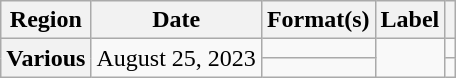<table class="wikitable plainrowheaders" style="text-align:center;">
<tr>
<th scope="col">Region</th>
<th scope="col">Date</th>
<th scope="col">Format(s)</th>
<th scope="col">Label</th>
<th scope="col"></th>
</tr>
<tr>
<th scope="row" rowspan="2">Various</th>
<td rowspan="2">August 25, 2023</td>
<td></td>
<td rowspan="2"></td>
<td></td>
</tr>
<tr>
<td></td>
<td></td>
</tr>
</table>
